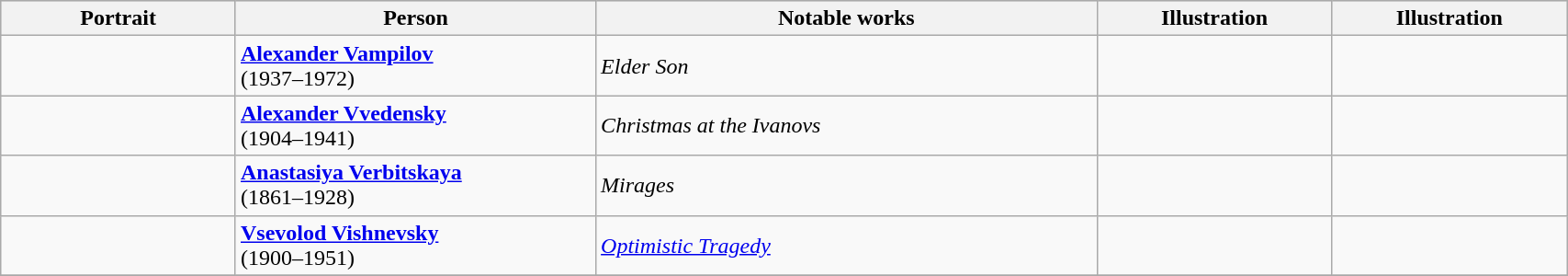<table class="wikitable" style="width:90%;">
<tr bgcolor="#cccccc">
<th width=15%>Portrait</th>
<th width=23%>Person</th>
<th width=32%>Notable works</th>
<th width=15%>Illustration</th>
<th width=15%>Illustration</th>
</tr>
<tr>
<td align=center></td>
<td><strong><a href='#'>Alexander Vampilov</a></strong><br>(1937–1972)</td>
<td><em>Elder Son</em></td>
<td align=center></td>
<td align=center></td>
</tr>
<tr>
<td align=center></td>
<td><strong><a href='#'>Alexander Vvedensky</a></strong><br>(1904–1941)</td>
<td><em>Christmas at the Ivanovs</em></td>
<td align=center></td>
<td align=center></td>
</tr>
<tr>
<td align=center></td>
<td><strong><a href='#'>Anastasiya Verbitskaya</a></strong><br>(1861–1928)</td>
<td><em>Mirages</em></td>
<td align=center></td>
<td align=center></td>
</tr>
<tr>
<td align=center></td>
<td><strong><a href='#'>Vsevolod Vishnevsky</a></strong><br>(1900–1951)</td>
<td><em><a href='#'>Optimistic Tragedy</a></em></td>
<td align=center></td>
<td align=center></td>
</tr>
<tr>
</tr>
</table>
